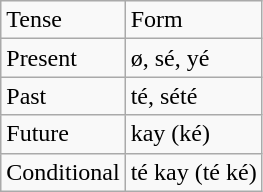<table class="wikitable">
<tr>
<td>Tense</td>
<td>Form</td>
</tr>
<tr>
<td>Present</td>
<td>ø, sé, yé</td>
</tr>
<tr>
<td>Past</td>
<td>té, sété</td>
</tr>
<tr>
<td>Future</td>
<td>kay (ké)</td>
</tr>
<tr>
<td>Conditional</td>
<td>té kay (té ké)</td>
</tr>
</table>
